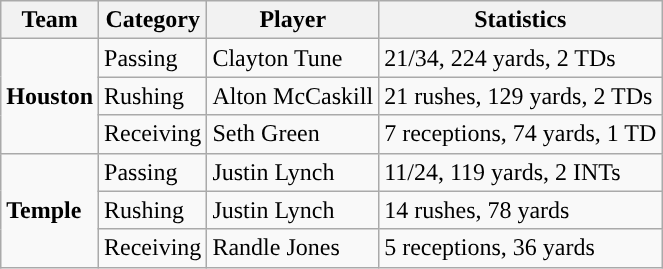<table class="wikitable" style="float: left;">
<tr>
<th>Team</th>
<th>Category</th>
<th>Player</th>
<th>Statistics</th>
</tr>
<tr>
<td rowspan=3><strong>Houston</strong></td>
<td>Passing</td>
<td>Clayton Tune</td>
<td>21/34, 224 yards, 2 TDs</td>
</tr>
<tr>
<td>Rushing</td>
<td>Alton McCaskill</td>
<td>21 rushes, 129 yards, 2 TDs</td>
</tr>
<tr>
<td>Receiving</td>
<td>Seth Green</td>
<td>7 receptions, 74 yards, 1 TD</td>
</tr>
<tr>
<td rowspan=3><strong>Temple</strong></td>
<td>Passing</td>
<td>Justin Lynch</td>
<td>11/24, 119 yards, 2 INTs</td>
</tr>
<tr>
<td>Rushing</td>
<td>Justin Lynch</td>
<td>14 rushes, 78 yards</td>
</tr>
<tr>
<td>Receiving</td>
<td>Randle Jones</td>
<td>5 receptions, 36 yards</td>
</tr>
</table>
